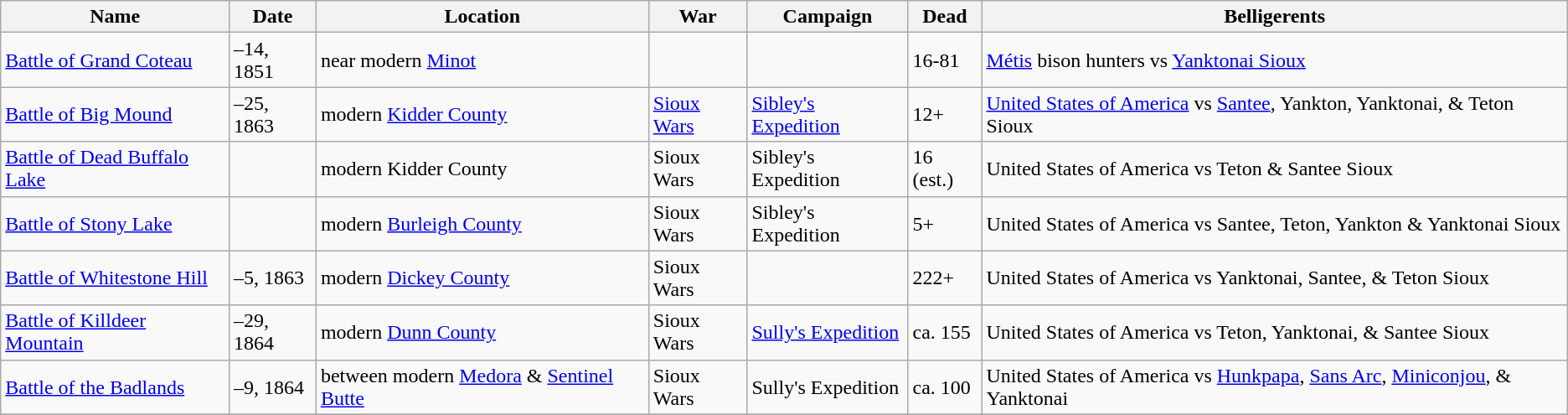<table class="wikitable sortable">
<tr>
<th>Name</th>
<th>Date</th>
<th>Location</th>
<th>War</th>
<th>Campaign</th>
<th>Dead</th>
<th>Belligerents</th>
</tr>
<tr>
<td><a href='#'>Battle of Grand Coteau</a></td>
<td>–14, 1851</td>
<td>near modern <a href='#'>Minot</a></td>
<td></td>
<td></td>
<td>16-81</td>
<td><a href='#'>Métis</a> bison hunters vs <a href='#'>Yanktonai Sioux</a></td>
</tr>
<tr>
<td><a href='#'>Battle of Big Mound</a></td>
<td>–25, 1863</td>
<td>modern <a href='#'>Kidder County</a></td>
<td><a href='#'>Sioux Wars</a></td>
<td><a href='#'>Sibley's Expedition</a></td>
<td>12+</td>
<td><a href='#'>United States of America</a> vs <a href='#'>Santee</a>, Yankton, Yanktonai, & Teton Sioux</td>
</tr>
<tr>
<td><a href='#'>Battle of Dead Buffalo Lake</a></td>
<td></td>
<td>modern Kidder County</td>
<td>Sioux Wars</td>
<td>Sibley's Expedition</td>
<td>16 (est.)</td>
<td>United States of America vs Teton & Santee Sioux</td>
</tr>
<tr>
<td><a href='#'>Battle of Stony Lake</a></td>
<td></td>
<td>modern <a href='#'>Burleigh County</a></td>
<td>Sioux Wars</td>
<td>Sibley's Expedition</td>
<td>5+</td>
<td>United States of America vs Santee, Teton, Yankton & Yanktonai Sioux</td>
</tr>
<tr>
<td><a href='#'>Battle of Whitestone Hill</a></td>
<td>–5, 1863</td>
<td>modern <a href='#'>Dickey County</a></td>
<td>Sioux Wars</td>
<td></td>
<td>222+</td>
<td>United States of America vs Yanktonai, Santee, & Teton Sioux</td>
</tr>
<tr>
<td><a href='#'>Battle of Killdeer Mountain</a></td>
<td>–29, 1864</td>
<td>modern <a href='#'>Dunn County</a></td>
<td>Sioux Wars</td>
<td><a href='#'>Sully's Expedition</a></td>
<td>ca. 155</td>
<td>United States of America vs Teton, Yanktonai, & Santee Sioux</td>
</tr>
<tr>
<td><a href='#'>Battle of the Badlands</a></td>
<td>–9, 1864</td>
<td>between modern <a href='#'>Medora</a> & <a href='#'>Sentinel Butte</a></td>
<td>Sioux Wars</td>
<td>Sully's Expedition</td>
<td>ca. 100</td>
<td>United States of America vs <a href='#'>Hunkpapa</a>, <a href='#'>Sans Arc</a>, <a href='#'>Miniconjou</a>, & Yanktonai</td>
</tr>
<tr>
</tr>
</table>
